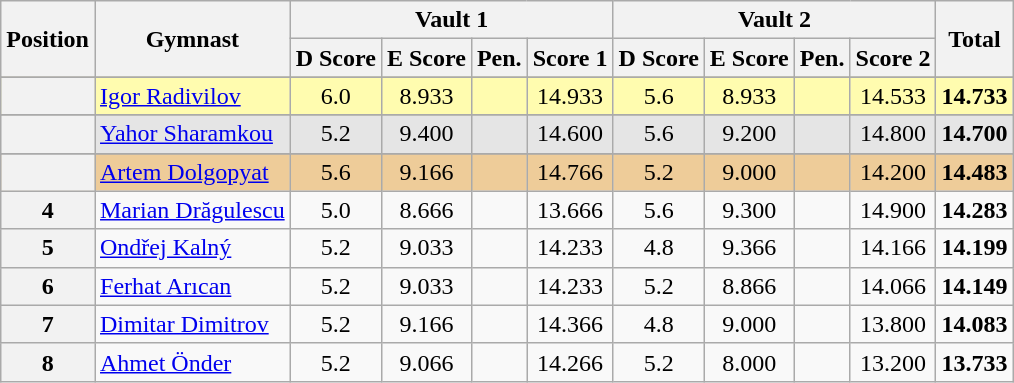<table style="text-align:center;" class="wikitable sortable">
<tr>
<th rowspan="2">Position</th>
<th rowspan="2">Gymnast</th>
<th colspan="4">Vault 1</th>
<th colspan="4">Vault 2</th>
<th rowspan="2">Total</th>
</tr>
<tr>
<th>D Score</th>
<th>E Score</th>
<th>Pen.</th>
<th>Score 1</th>
<th>D Score</th>
<th>E Score</th>
<th>Pen.</th>
<th>Score 2</th>
</tr>
<tr>
</tr>
<tr style="background:#fffcaf;">
<th scope="row" style="text-align:center"></th>
<td style="text-align:left;"> <a href='#'>Igor Radivilov</a></td>
<td>6.0</td>
<td>8.933</td>
<td></td>
<td>14.933</td>
<td>5.6</td>
<td>8.933</td>
<td></td>
<td>14.533</td>
<td><strong>14.733</strong></td>
</tr>
<tr>
</tr>
<tr style="background:#e5e5e5;">
<th scope="row" style="text-align:center"></th>
<td style="text-align:left;"> <a href='#'>Yahor Sharamkou</a></td>
<td>5.2</td>
<td>9.400</td>
<td></td>
<td>14.600</td>
<td>5.6</td>
<td>9.200</td>
<td></td>
<td>14.800</td>
<td><strong>14.700</strong></td>
</tr>
<tr>
</tr>
<tr style="background:#ec9;">
<th scope="row" style="text-align:center"></th>
<td style="text-align:left;"> <a href='#'>Artem Dolgopyat</a></td>
<td>5.6</td>
<td>9.166</td>
<td></td>
<td>14.766</td>
<td>5.2</td>
<td>9.000</td>
<td></td>
<td>14.200</td>
<td><strong>14.483</strong></td>
</tr>
<tr>
<th>4</th>
<td style="text-align:left;"> <a href='#'>Marian Drăgulescu</a></td>
<td>5.0</td>
<td>8.666</td>
<td></td>
<td>13.666</td>
<td>5.6</td>
<td>9.300</td>
<td></td>
<td>14.900</td>
<td><strong>14.283</strong></td>
</tr>
<tr>
<th>5</th>
<td style="text-align:left;"> <a href='#'>Ondřej Kalný</a></td>
<td>5.2</td>
<td>9.033</td>
<td></td>
<td>14.233</td>
<td>4.8</td>
<td>9.366</td>
<td></td>
<td>14.166</td>
<td><strong>14.199</strong></td>
</tr>
<tr>
<th>6</th>
<td style="text-align:left;"> <a href='#'>Ferhat Arıcan</a></td>
<td>5.2</td>
<td>9.033</td>
<td></td>
<td>14.233</td>
<td>5.2</td>
<td>8.866</td>
<td></td>
<td>14.066</td>
<td><strong>14.149</strong></td>
</tr>
<tr>
<th>7</th>
<td style="text-align:left;"> <a href='#'>Dimitar Dimitrov</a></td>
<td>5.2</td>
<td>9.166</td>
<td></td>
<td>14.366</td>
<td>4.8</td>
<td>9.000</td>
<td></td>
<td>13.800</td>
<td><strong>14.083</strong></td>
</tr>
<tr>
<th>8</th>
<td style="text-align:left;"> <a href='#'>Ahmet Önder</a></td>
<td>5.2</td>
<td>9.066</td>
<td></td>
<td>14.266</td>
<td>5.2</td>
<td>8.000</td>
<td></td>
<td>13.200</td>
<td><strong>13.733</strong></td>
</tr>
</table>
